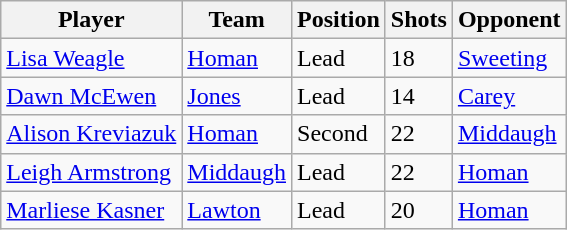<table class="wikitable sortable">
<tr>
<th>Player</th>
<th>Team</th>
<th>Position</th>
<th>Shots</th>
<th>Opponent</th>
</tr>
<tr>
<td><a href='#'>Lisa Weagle</a></td>
<td> <a href='#'>Homan</a></td>
<td>Lead</td>
<td>18</td>
<td> <a href='#'>Sweeting</a></td>
</tr>
<tr>
<td><a href='#'>Dawn McEwen</a></td>
<td> <a href='#'>Jones</a></td>
<td>Lead</td>
<td>14</td>
<td> <a href='#'>Carey</a></td>
</tr>
<tr>
<td><a href='#'>Alison Kreviazuk</a></td>
<td> <a href='#'>Homan</a></td>
<td>Second</td>
<td>22</td>
<td> <a href='#'>Middaugh</a></td>
</tr>
<tr>
<td><a href='#'>Leigh Armstrong</a></td>
<td> <a href='#'>Middaugh</a></td>
<td>Lead</td>
<td>22</td>
<td> <a href='#'>Homan</a></td>
</tr>
<tr>
<td><a href='#'>Marliese Kasner</a></td>
<td> <a href='#'>Lawton</a></td>
<td>Lead</td>
<td>20</td>
<td> <a href='#'>Homan</a></td>
</tr>
</table>
